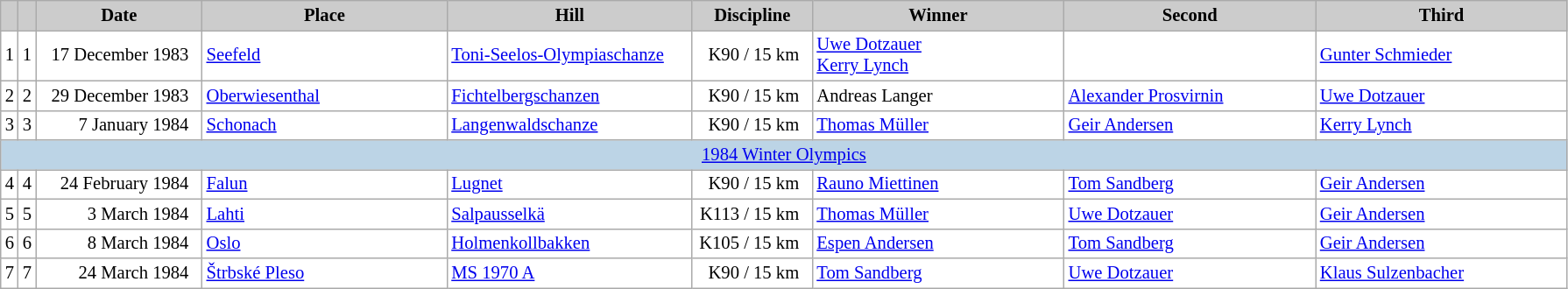<table class="wikitable plainrowheaders" style="background:#fff; font-size:86%; line-height:16px; border:grey solid 1px; border-collapse:collapse;">
<tr style="background:#ccc; text-align:center;">
<th scope="col" style="background:#ccc; width=20 px;"></th>
<th scope="col" style="background:#ccc; width=30 px;"></th>
<th scope="col" style="background:#ccc; width:120px;">Date</th>
<th scope="col" style="background:#ccc; width:180px;">Place</th>
<th scope="col" style="background:#ccc; width:180px;">Hill</th>
<th scope="col" style="background:#ccc; width:85px;">Discipline</th>
<th scope="col" style="background:#ccc; width:185px;">Winner</th>
<th scope="col" style="background:#ccc; width:185px;">Second</th>
<th scope="col" style="background:#ccc; width:185px;">Third</th>
</tr>
<tr>
<td align=center>1</td>
<td align=center>1</td>
<td align=right>17 December 1983  </td>
<td> <a href='#'>Seefeld</a></td>
<td><a href='#'>Toni-Seelos-Olympiaschanze</a></td>
<td align=right>K90 / 15 km  </td>
<td> <a href='#'>Uwe Dotzauer</a><br> <a href='#'>Kerry Lynch</a></td>
<td></td>
<td> <a href='#'>Gunter Schmieder</a></td>
</tr>
<tr>
<td align=center>2</td>
<td align=center>2</td>
<td align=right>29 December 1983  </td>
<td> <a href='#'>Oberwiesenthal</a></td>
<td><a href='#'>Fichtelbergschanzen</a></td>
<td align=right>K90 / 15 km  </td>
<td> Andreas Langer</td>
<td> <a href='#'>Alexander Prosvirnin</a></td>
<td> <a href='#'>Uwe Dotzauer</a></td>
</tr>
<tr>
<td align=center>3</td>
<td align=center>3</td>
<td align=right>7 January 1984  </td>
<td> <a href='#'>Schonach</a></td>
<td><a href='#'>Langenwaldschanze</a></td>
<td align=right>K90 / 15 km  </td>
<td> <a href='#'>Thomas Müller</a></td>
<td> <a href='#'>Geir Andersen</a></td>
<td> <a href='#'>Kerry Lynch</a></td>
</tr>
<tr bgcolor=#BCD4E6>
<td colspan=9 align=center><a href='#'>1984 Winter Olympics</a></td>
</tr>
<tr>
<td align=center>4</td>
<td align=center>4</td>
<td align=right>24 February 1984  </td>
<td> <a href='#'>Falun</a></td>
<td><a href='#'>Lugnet</a></td>
<td align=right>K90 / 15 km  </td>
<td> <a href='#'>Rauno Miettinen</a></td>
<td> <a href='#'>Tom Sandberg</a></td>
<td> <a href='#'>Geir Andersen</a></td>
</tr>
<tr>
<td align=center>5</td>
<td align=center>5</td>
<td align=right>3 March 1984  </td>
<td> <a href='#'>Lahti</a></td>
<td><a href='#'>Salpausselkä</a></td>
<td align=right>K113 / 15 km  </td>
<td> <a href='#'>Thomas Müller</a></td>
<td> <a href='#'>Uwe Dotzauer</a></td>
<td> <a href='#'>Geir Andersen</a></td>
</tr>
<tr>
<td align=center>6</td>
<td align=center>6</td>
<td align=right>8 March 1984  </td>
<td> <a href='#'>Oslo</a></td>
<td><a href='#'>Holmenkollbakken</a></td>
<td align=right>K105 / 15 km  </td>
<td> <a href='#'>Espen Andersen</a></td>
<td> <a href='#'>Tom Sandberg</a></td>
<td> <a href='#'>Geir Andersen</a></td>
</tr>
<tr>
<td align=center>7</td>
<td align=center>7</td>
<td align=right>24 March 1984  </td>
<td> <a href='#'>Štrbské Pleso</a></td>
<td><a href='#'>MS 1970 A</a></td>
<td align=right>K90 / 15 km  </td>
<td> <a href='#'>Tom Sandberg</a></td>
<td> <a href='#'>Uwe Dotzauer</a></td>
<td> <a href='#'>Klaus Sulzenbacher</a></td>
</tr>
</table>
